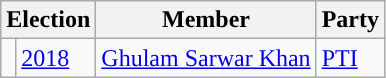<table class="wikitable">
<tr>
<th colspan="2">Election</th>
<th>Member</th>
<th>Party</th>
</tr>
<tr>
<td style="background-color: "></td>
<td><a href='#'>2018</a></td>
<td><a href='#'>Ghulam Sarwar Khan</a></td>
<td><a href='#'>PTI</a></td>
</tr>
</table>
